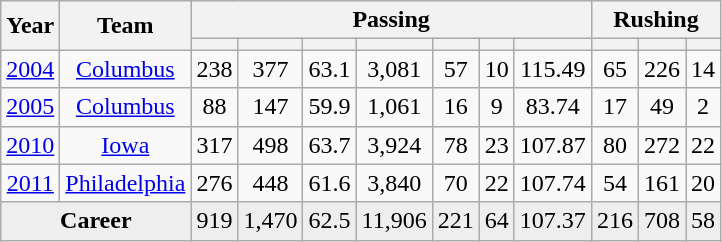<table class="wikitable sortable" style="text-align:center">
<tr>
<th rowspan=2>Year</th>
<th rowspan=2>Team</th>
<th colspan=7>Passing</th>
<th colspan=3>Rushing</th>
</tr>
<tr>
<th></th>
<th></th>
<th></th>
<th></th>
<th></th>
<th></th>
<th></th>
<th></th>
<th></th>
<th></th>
</tr>
<tr>
<td><a href='#'>2004</a></td>
<td><a href='#'>Columbus</a></td>
<td>238</td>
<td>377</td>
<td>63.1</td>
<td>3,081</td>
<td>57</td>
<td>10</td>
<td>115.49</td>
<td>65</td>
<td>226</td>
<td>14</td>
</tr>
<tr>
<td><a href='#'>2005</a></td>
<td><a href='#'>Columbus</a></td>
<td>88</td>
<td>147</td>
<td>59.9</td>
<td>1,061</td>
<td>16</td>
<td>9</td>
<td>83.74</td>
<td>17</td>
<td>49</td>
<td>2</td>
</tr>
<tr>
<td><a href='#'>2010</a></td>
<td><a href='#'>Iowa</a></td>
<td>317</td>
<td>498</td>
<td>63.7</td>
<td>3,924</td>
<td>78</td>
<td>23</td>
<td>107.87</td>
<td>80</td>
<td>272</td>
<td>22</td>
</tr>
<tr>
<td><a href='#'>2011</a></td>
<td><a href='#'>Philadelphia</a></td>
<td>276</td>
<td>448</td>
<td>61.6</td>
<td>3,840</td>
<td>70</td>
<td>22</td>
<td>107.74</td>
<td>54</td>
<td>161</td>
<td>20</td>
</tr>
<tr class="sortbottom" style="background:#eee;">
<td colspan=2><strong>Career</strong></td>
<td>919</td>
<td>1,470</td>
<td>62.5</td>
<td>11,906</td>
<td>221</td>
<td>64</td>
<td>107.37</td>
<td>216</td>
<td>708</td>
<td>58</td>
</tr>
</table>
